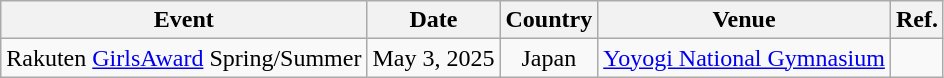<table class="wikitable">
<tr>
<th>Event</th>
<th>Date</th>
<th>Country</th>
<th>Venue</th>
<th>Ref.</th>
</tr>
<tr>
<td scope="row">Rakuten <a href='#'>GirlsAward</a> Spring/Summer</td>
<td>May 3, 2025</td>
<td style="text-align:center">Japan</td>
<td style="text-align:center"><a href='#'>Yoyogi National Gymnasium</a></td>
<td style="text-align:center"></td>
</tr>
</table>
